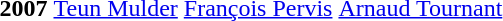<table>
<tr>
<th>2007</th>
<td> <a href='#'>Teun Mulder</a></td>
<td> <a href='#'>François Pervis</a></td>
<td> <a href='#'>Arnaud Tournant</a></td>
</tr>
</table>
